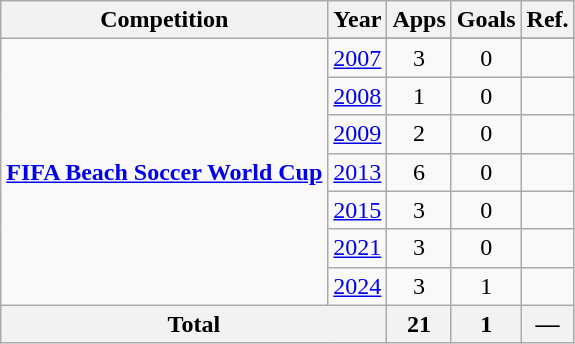<table class="wikitable" style="text-align:center;">
<tr>
<th>Competition</th>
<th>Year</th>
<th>Apps</th>
<th>Goals</th>
<th>Ref.</th>
</tr>
<tr>
<td rowspan="8"><strong><a href='#'>FIFA Beach Soccer World Cup</a></strong></td>
</tr>
<tr>
<td> <a href='#'>2007</a></td>
<td>3</td>
<td>0</td>
<td></td>
</tr>
<tr>
<td> <a href='#'>2008</a></td>
<td>1</td>
<td>0</td>
<td></td>
</tr>
<tr>
<td> <a href='#'>2009</a></td>
<td>2</td>
<td>0</td>
<td></td>
</tr>
<tr>
<td> <a href='#'>2013</a></td>
<td>6</td>
<td>0</td>
<td></td>
</tr>
<tr>
<td> <a href='#'>2015</a></td>
<td>3</td>
<td>0</td>
<td></td>
</tr>
<tr>
<td> <a href='#'>2021</a></td>
<td>3</td>
<td>0</td>
<td></td>
</tr>
<tr>
<td> <a href='#'>2024</a></td>
<td>3</td>
<td>1</td>
<td></td>
</tr>
<tr>
<th colspan=2>Total</th>
<th>21</th>
<th>1</th>
<th>—</th>
</tr>
</table>
